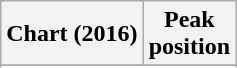<table class="wikitable sortable plainrowheaders" style="text-align:center">
<tr>
<th scope="col">Chart (2016)</th>
<th scope="col">Peak<br> position</th>
</tr>
<tr>
</tr>
<tr>
</tr>
</table>
